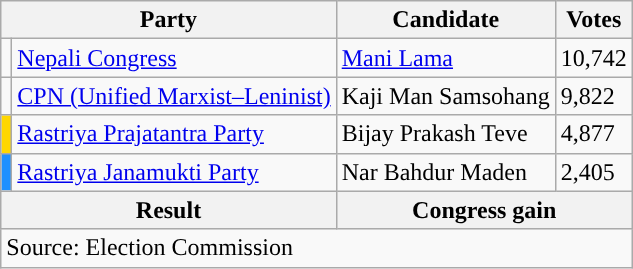<table class="wikitable">
<tr>
<th colspan="2">Party</th>
<th>Candidate</th>
<th>Votes</th>
</tr>
<tr>
<td style="background-color:"></td>
<td><a href='#'>Nepali Congress</a></td>
<td><a href='#'>Mani Lama</a></td>
<td>10,742</td>
</tr>
<tr>
<td style="background-color:"></td>
<td><a href='#'>CPN (Unified Marxist–Leninist)</a></td>
<td>Kaji Man Samsohang</td>
<td>9,822</td>
</tr>
<tr>
<td style="background-color:gold"></td>
<td><a href='#'>Rastriya Prajatantra Party</a></td>
<td>Bijay Prakash Teve</td>
<td>4,877</td>
</tr>
<tr>
<td style="background-color:dodgerblue"></td>
<td><a href='#'>Rastriya Janamukti Party</a></td>
<td>Nar Bahdur Maden</td>
<td>2,405</td>
</tr>
<tr>
<th colspan="2">Result</th>
<th colspan="2">Congress gain</th>
</tr>
<tr>
<td colspan="4">Source: Election Commission</td>
</tr>
</table>
